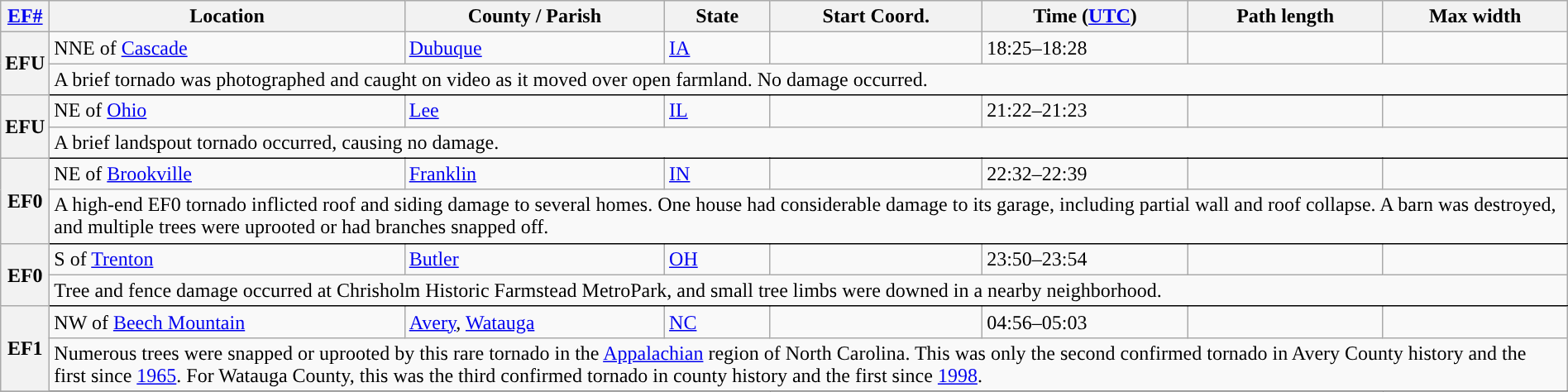<table class="wikitable sortable" style="width:100%;">
<tr>
<th scope="col" width="2%" align="center"><a href='#'>EF#</a></th>
<th scope="col" align="center" class="unsortable">Location</th>
<th scope="col" align="center" class="unsortable">County / Parish</th>
<th scope="col" align="center">State</th>
<th scope="col" align="center">Start Coord.</th>
<th scope="col" align="center">Time (<a href='#'>UTC</a>)</th>
<th scope="col" align="center">Path length</th>
<th scope="col" align="center">Max width</th>
</tr>
<tr>
<th scope="row" rowspan="2" style="background-color:#">EFU</th>
<td>NNE of <a href='#'>Cascade</a></td>
<td><a href='#'>Dubuque</a></td>
<td><a href='#'>IA</a></td>
<td></td>
<td>18:25–18:28</td>
<td></td>
<td></td>
</tr>
<tr class="expand-child">
<td colspan="8" style=" border-bottom: 1px solid black;">A brief tornado was photographed and caught on video as it moved over open farmland. No damage occurred.</td>
</tr>
<tr>
<th scope="row" rowspan="2" style="background-color:#">EFU</th>
<td>NE of <a href='#'>Ohio</a></td>
<td><a href='#'>Lee</a></td>
<td><a href='#'>IL</a></td>
<td></td>
<td>21:22–21:23</td>
<td></td>
<td></td>
</tr>
<tr class="expand-child">
<td colspan="8" style=" border-bottom: 1px solid black;">A brief landspout tornado occurred, causing no damage.</td>
</tr>
<tr>
<th scope="row" rowspan="2" style="background-color:#">EF0</th>
<td>NE of <a href='#'>Brookville</a></td>
<td><a href='#'>Franklin</a></td>
<td><a href='#'>IN</a></td>
<td></td>
<td>22:32–22:39</td>
<td></td>
<td></td>
</tr>
<tr class="expand-child">
<td colspan="8" style=" border-bottom: 1px solid black;">A high-end EF0 tornado inflicted roof and siding damage to several homes. One house had considerable damage to its garage, including partial wall and roof collapse. A barn was destroyed, and multiple trees were uprooted or had branches snapped off.</td>
</tr>
<tr>
<th scope="row" rowspan="2" style="background-color:#">EF0</th>
<td>S of <a href='#'>Trenton</a></td>
<td><a href='#'>Butler</a></td>
<td><a href='#'>OH</a></td>
<td></td>
<td>23:50–23:54</td>
<td></td>
<td></td>
</tr>
<tr class="expand-child">
<td colspan="8" style=" border-bottom: 1px solid black;">Tree and fence damage occurred at Chrisholm Historic Farmstead MetroPark, and small tree limbs were downed in a nearby neighborhood.</td>
</tr>
<tr>
<th scope="row" rowspan="2" style="background-color:#">EF1</th>
<td>NW of <a href='#'>Beech Mountain</a></td>
<td><a href='#'>Avery</a>, <a href='#'>Watauga</a></td>
<td><a href='#'>NC</a></td>
<td></td>
<td>04:56–05:03</td>
<td></td>
<td></td>
</tr>
<tr class="expand-child">
<td colspan="8" style=" border-bottom: 1px solid black;">Numerous trees were snapped or uprooted by this rare tornado in the <a href='#'>Appalachian</a> region of North Carolina. This was only the second confirmed tornado in Avery County history and the first since <a href='#'>1965</a>. For Watauga County, this was the third confirmed tornado in county history and the first since <a href='#'>1998</a>.</td>
</tr>
<tr>
</tr>
</table>
